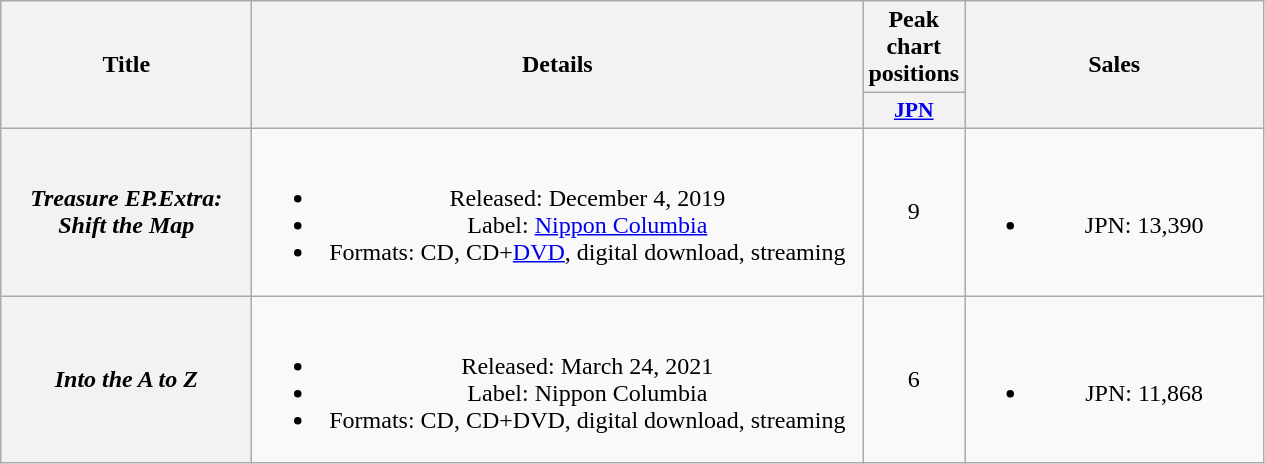<table class="wikitable plainrowheaders" style="text-align:center;">
<tr>
<th scope="col" rowspan="2" style="width:10em;">Title</th>
<th scope="col" rowspan="2" style="width:25em;">Details</th>
<th scope="col" colspan="1">Peak chart positions</th>
<th scope="col" rowspan="2" style="width:12em;">Sales</th>
</tr>
<tr>
<th scope="col" style="width:3em;font-size:90%;"><a href='#'>JPN</a><br></th>
</tr>
<tr>
<th scope="row"><em>Treasure EP.Extra: Shift the Map</em></th>
<td><br><ul><li>Released: December 4, 2019</li><li>Label: <a href='#'>Nippon Columbia</a></li><li>Formats: CD, CD+<a href='#'>DVD</a>, digital download, streaming</li></ul></td>
<td>9</td>
<td><br><ul><li>JPN: 13,390 </li></ul></td>
</tr>
<tr>
<th scope="row"><em>Into the A to Z</em></th>
<td><br><ul><li>Released: March 24, 2021 </li><li>Label: Nippon Columbia</li><li>Formats: CD, CD+DVD, digital download, streaming</li></ul></td>
<td>6</td>
<td><br><ul><li>JPN: 11,868 </li></ul></td>
</tr>
</table>
